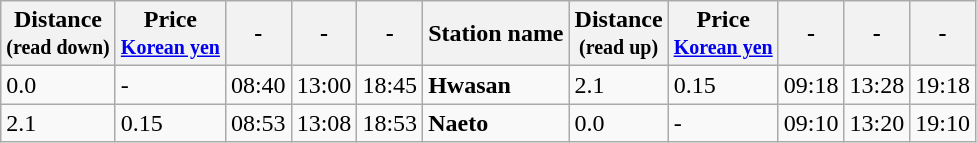<table class="wikitable">
<tr>
<th>Distance<br><small>(read down)</small></th>
<th>Price<br><small><a href='#'>Korean yen</a></small></th>
<th><strong>-</strong></th>
<th><strong>-</strong></th>
<th><strong>-</strong></th>
<th>Station name</th>
<th>Distance<br><small>(read up)</small></th>
<th>Price<br><small><a href='#'>Korean yen</a></small></th>
<th><strong>-</strong></th>
<th><strong>-</strong></th>
<th><strong>-</strong></th>
</tr>
<tr>
<td>0.0</td>
<td>-</td>
<td>08:40</td>
<td>13:00</td>
<td>18:45</td>
<td><strong>Hwasan</strong></td>
<td>2.1</td>
<td>0.15</td>
<td>09:18</td>
<td>13:28</td>
<td>19:18</td>
</tr>
<tr>
<td>2.1</td>
<td>0.15</td>
<td>08:53</td>
<td>13:08</td>
<td>18:53</td>
<td><strong>Naeto</strong></td>
<td>0.0</td>
<td>-</td>
<td>09:10</td>
<td>13:20</td>
<td>19:10</td>
</tr>
</table>
